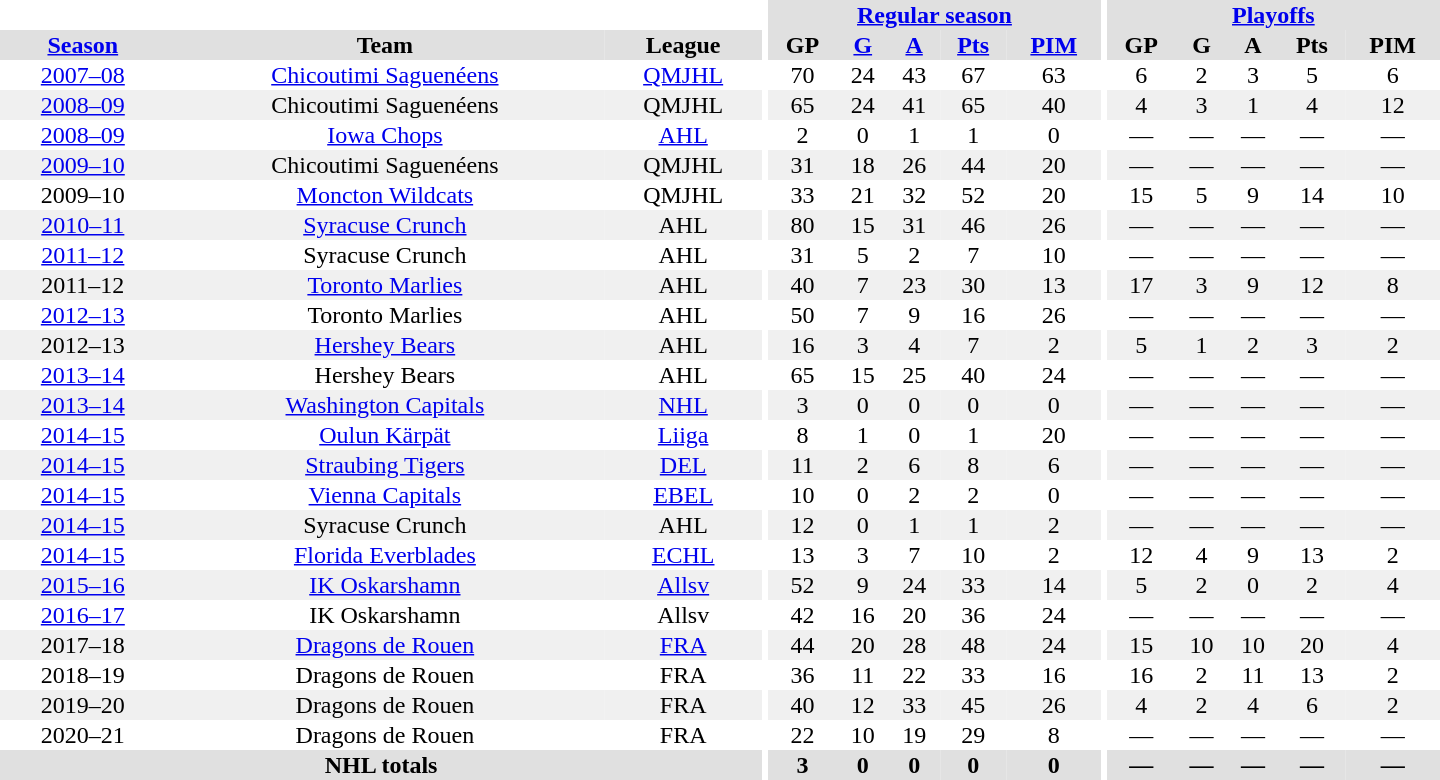<table border="0" cellpadding="1" cellspacing="0" style="text-align:center; width:60em">
<tr bgcolor="#e0e0e0">
<th colspan="3" bgcolor="#ffffff"></th>
<th rowspan="100" bgcolor="#ffffff"></th>
<th colspan="5"><a href='#'>Regular season</a></th>
<th rowspan="100" bgcolor="#ffffff"></th>
<th colspan="5"><a href='#'>Playoffs</a></th>
</tr>
<tr bgcolor="#e0e0e0">
<th><a href='#'>Season</a></th>
<th>Team</th>
<th>League</th>
<th>GP</th>
<th><a href='#'>G</a></th>
<th><a href='#'>A</a></th>
<th><a href='#'>Pts</a></th>
<th><a href='#'>PIM</a></th>
<th>GP</th>
<th>G</th>
<th>A</th>
<th>Pts</th>
<th>PIM</th>
</tr>
<tr>
<td><a href='#'>2007–08</a></td>
<td><a href='#'>Chicoutimi Saguenéens</a></td>
<td><a href='#'>QMJHL</a></td>
<td>70</td>
<td>24</td>
<td>43</td>
<td>67</td>
<td>63</td>
<td>6</td>
<td>2</td>
<td>3</td>
<td>5</td>
<td>6</td>
</tr>
<tr bgcolor="#f0f0f0">
<td><a href='#'>2008–09</a></td>
<td>Chicoutimi Saguenéens</td>
<td>QMJHL</td>
<td>65</td>
<td>24</td>
<td>41</td>
<td>65</td>
<td>40</td>
<td>4</td>
<td>3</td>
<td>1</td>
<td>4</td>
<td>12</td>
</tr>
<tr>
<td><a href='#'>2008–09</a></td>
<td><a href='#'>Iowa Chops</a></td>
<td><a href='#'>AHL</a></td>
<td>2</td>
<td>0</td>
<td>1</td>
<td>1</td>
<td>0</td>
<td>—</td>
<td>—</td>
<td>—</td>
<td>—</td>
<td>—</td>
</tr>
<tr bgcolor="#f0f0f0">
<td><a href='#'>2009–10</a></td>
<td>Chicoutimi Saguenéens</td>
<td>QMJHL</td>
<td>31</td>
<td>18</td>
<td>26</td>
<td>44</td>
<td>20</td>
<td>—</td>
<td>—</td>
<td>—</td>
<td>—</td>
<td>—</td>
</tr>
<tr>
<td>2009–10</td>
<td><a href='#'>Moncton Wildcats</a></td>
<td>QMJHL</td>
<td>33</td>
<td>21</td>
<td>32</td>
<td>52</td>
<td>20</td>
<td>15</td>
<td>5</td>
<td>9</td>
<td>14</td>
<td>10</td>
</tr>
<tr bgcolor="#f0f0f0">
<td><a href='#'>2010–11</a></td>
<td><a href='#'>Syracuse Crunch</a></td>
<td>AHL</td>
<td>80</td>
<td>15</td>
<td>31</td>
<td>46</td>
<td>26</td>
<td>—</td>
<td>—</td>
<td>—</td>
<td>—</td>
<td>—</td>
</tr>
<tr>
<td><a href='#'>2011–12</a></td>
<td>Syracuse Crunch</td>
<td>AHL</td>
<td>31</td>
<td>5</td>
<td>2</td>
<td>7</td>
<td>10</td>
<td>—</td>
<td>—</td>
<td>—</td>
<td>—</td>
<td>—</td>
</tr>
<tr bgcolor="#f0f0f0">
<td>2011–12</td>
<td><a href='#'>Toronto Marlies</a></td>
<td>AHL</td>
<td>40</td>
<td>7</td>
<td>23</td>
<td>30</td>
<td>13</td>
<td>17</td>
<td>3</td>
<td>9</td>
<td>12</td>
<td>8</td>
</tr>
<tr>
<td><a href='#'>2012–13</a></td>
<td>Toronto Marlies</td>
<td>AHL</td>
<td>50</td>
<td>7</td>
<td>9</td>
<td>16</td>
<td>26</td>
<td>—</td>
<td>—</td>
<td>—</td>
<td>—</td>
<td>—</td>
</tr>
<tr bgcolor="#f0f0f0">
<td>2012–13</td>
<td><a href='#'>Hershey Bears</a></td>
<td>AHL</td>
<td>16</td>
<td>3</td>
<td>4</td>
<td>7</td>
<td>2</td>
<td>5</td>
<td>1</td>
<td>2</td>
<td>3</td>
<td>2</td>
</tr>
<tr>
<td><a href='#'>2013–14</a></td>
<td>Hershey Bears</td>
<td>AHL</td>
<td>65</td>
<td>15</td>
<td>25</td>
<td>40</td>
<td>24</td>
<td>—</td>
<td>—</td>
<td>—</td>
<td>—</td>
<td>—</td>
</tr>
<tr bgcolor="#f0f0f0">
<td><a href='#'>2013–14</a></td>
<td><a href='#'>Washington Capitals</a></td>
<td><a href='#'>NHL</a></td>
<td>3</td>
<td>0</td>
<td>0</td>
<td>0</td>
<td>0</td>
<td>—</td>
<td>—</td>
<td>—</td>
<td>—</td>
<td>—</td>
</tr>
<tr>
<td><a href='#'>2014–15</a></td>
<td><a href='#'>Oulun Kärpät</a></td>
<td><a href='#'>Liiga</a></td>
<td>8</td>
<td>1</td>
<td>0</td>
<td>1</td>
<td>20</td>
<td>—</td>
<td>—</td>
<td>—</td>
<td>—</td>
<td>—</td>
</tr>
<tr bgcolor="#f0f0f0">
<td><a href='#'>2014–15</a></td>
<td><a href='#'>Straubing Tigers</a></td>
<td><a href='#'>DEL</a></td>
<td>11</td>
<td>2</td>
<td>6</td>
<td>8</td>
<td>6</td>
<td>—</td>
<td>—</td>
<td>—</td>
<td>—</td>
<td>—</td>
</tr>
<tr>
<td><a href='#'>2014–15</a></td>
<td><a href='#'>Vienna Capitals</a></td>
<td><a href='#'>EBEL</a></td>
<td>10</td>
<td>0</td>
<td>2</td>
<td>2</td>
<td>0</td>
<td>—</td>
<td>—</td>
<td>—</td>
<td>—</td>
<td>—</td>
</tr>
<tr bgcolor="#f0f0f0">
<td><a href='#'>2014–15</a></td>
<td>Syracuse Crunch</td>
<td>AHL</td>
<td>12</td>
<td>0</td>
<td>1</td>
<td>1</td>
<td>2</td>
<td>—</td>
<td>—</td>
<td>—</td>
<td>—</td>
<td>—</td>
</tr>
<tr>
<td><a href='#'>2014–15</a></td>
<td><a href='#'>Florida Everblades</a></td>
<td><a href='#'>ECHL</a></td>
<td>13</td>
<td>3</td>
<td>7</td>
<td>10</td>
<td>2</td>
<td>12</td>
<td>4</td>
<td>9</td>
<td>13</td>
<td>2</td>
</tr>
<tr bgcolor="#f0f0f0">
<td><a href='#'>2015–16</a></td>
<td><a href='#'>IK Oskarshamn</a></td>
<td><a href='#'>Allsv</a></td>
<td>52</td>
<td>9</td>
<td>24</td>
<td>33</td>
<td>14</td>
<td>5</td>
<td>2</td>
<td>0</td>
<td>2</td>
<td>4</td>
</tr>
<tr>
<td><a href='#'>2016–17</a></td>
<td>IK Oskarshamn</td>
<td>Allsv</td>
<td>42</td>
<td>16</td>
<td>20</td>
<td>36</td>
<td>24</td>
<td>—</td>
<td>—</td>
<td>—</td>
<td>—</td>
<td>—</td>
</tr>
<tr bgcolor="#f0f0f0">
<td>2017–18</td>
<td><a href='#'>Dragons de Rouen</a></td>
<td><a href='#'>FRA</a></td>
<td>44</td>
<td>20</td>
<td>28</td>
<td>48</td>
<td>24</td>
<td>15</td>
<td>10</td>
<td>10</td>
<td>20</td>
<td>4</td>
</tr>
<tr>
<td>2018–19</td>
<td>Dragons de Rouen</td>
<td>FRA</td>
<td>36</td>
<td>11</td>
<td>22</td>
<td>33</td>
<td>16</td>
<td>16</td>
<td>2</td>
<td>11</td>
<td>13</td>
<td>2</td>
</tr>
<tr bgcolor="#f0f0f0">
<td>2019–20</td>
<td>Dragons de Rouen</td>
<td>FRA</td>
<td>40</td>
<td>12</td>
<td>33</td>
<td>45</td>
<td>26</td>
<td>4</td>
<td>2</td>
<td>4</td>
<td>6</td>
<td>2</td>
</tr>
<tr>
<td>2020–21</td>
<td>Dragons de Rouen</td>
<td>FRA</td>
<td>22</td>
<td>10</td>
<td>19</td>
<td>29</td>
<td>8</td>
<td>—</td>
<td>—</td>
<td>—</td>
<td>—</td>
<td>—</td>
</tr>
<tr bgcolor="#e0e0e0">
<th colspan="3">NHL totals</th>
<th>3</th>
<th>0</th>
<th>0</th>
<th>0</th>
<th>0</th>
<th>—</th>
<th>—</th>
<th>—</th>
<th>—</th>
<th>—</th>
</tr>
</table>
